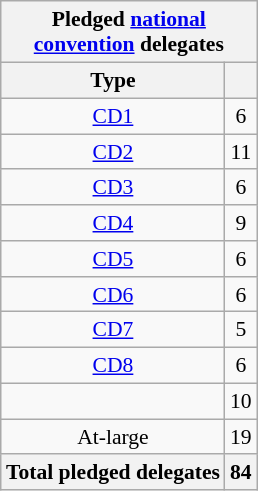<table class="wikitable sortable" style="font-size:90%;text-align:center;float:right;padding:5px;">
<tr>
<th colspan="2">Pledged <a href='#'>national<br>convention</a> delegates</th>
</tr>
<tr>
<th>Type</th>
<th></th>
</tr>
<tr>
<td><a href='#'>CD1</a></td>
<td>6</td>
</tr>
<tr>
<td><a href='#'>CD2</a></td>
<td>11</td>
</tr>
<tr>
<td><a href='#'>CD3</a></td>
<td>6</td>
</tr>
<tr>
<td><a href='#'>CD4</a></td>
<td>9</td>
</tr>
<tr>
<td><a href='#'>CD5</a></td>
<td>6</td>
</tr>
<tr>
<td><a href='#'>CD6</a></td>
<td>6</td>
</tr>
<tr>
<td><a href='#'>CD7</a></td>
<td>5</td>
</tr>
<tr>
<td><a href='#'>CD8</a></td>
<td>6</td>
</tr>
<tr>
<td></td>
<td>10</td>
</tr>
<tr>
<td>At-large</td>
<td>19</td>
</tr>
<tr>
<th>Total pledged delegates</th>
<th>84</th>
</tr>
</table>
